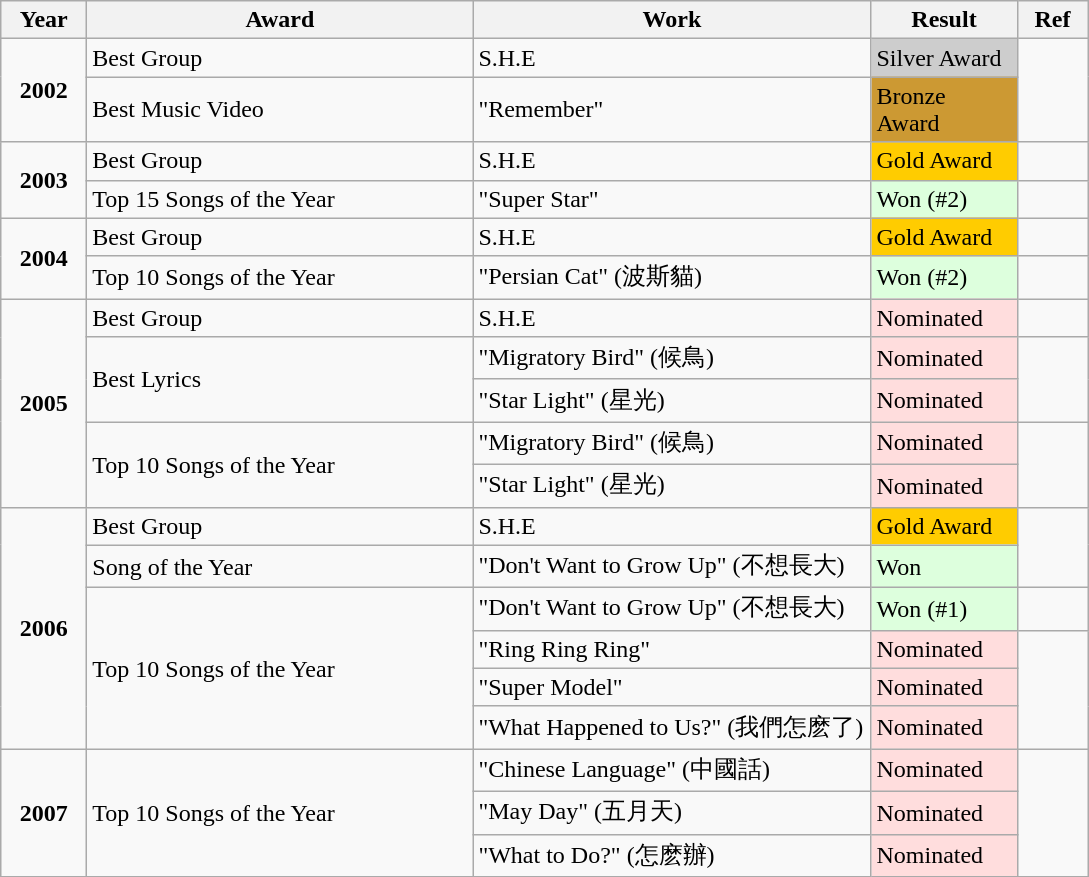<table class="wikitable">
<tr>
<th width="50">Year</th>
<th width="250">Award</th>
<th width="258">Work</th>
<th width="90">Result</th>
<th width="40">Ref</th>
</tr>
<tr>
<td rowspan="2" align="center"><strong>2002</strong></td>
<td>Best Group</td>
<td>S.H.E</td>
<td style="background: #cdcdcd"><div>Silver Award</div></td>
<td rowspan="2" align="center"></td>
</tr>
<tr>
<td>Best Music Video</td>
<td>"Remember"</td>
<td style="background: #CC9933"><div>Bronze Award</div></td>
</tr>
<tr>
<td rowspan="2" align="center"><strong>2003</strong></td>
<td>Best Group</td>
<td>S.H.E</td>
<td style="background: #FFCC00"><div>Gold Award</div></td>
<td align="center"></td>
</tr>
<tr>
<td>Top 15 Songs of the Year</td>
<td>"Super Star"</td>
<td style="background: #ddffdd"><div>Won (#2)</div></td>
<td align="center"></td>
</tr>
<tr>
<td rowspan="2" align="center"><strong>2004</strong></td>
<td>Best Group</td>
<td>S.H.E</td>
<td style="background: #FFCC00"><div>Gold Award</div></td>
<td align="center"></td>
</tr>
<tr>
<td>Top 10 Songs of the Year</td>
<td>"Persian Cat" (波斯貓)</td>
<td style="background: #ddffdd"><div>Won (#2)</div></td>
<td align="center"></td>
</tr>
<tr>
<td rowspan="5" align="center"><strong>2005</strong></td>
<td>Best Group</td>
<td>S.H.E</td>
<td style="background: #ffdddd"><div>Nominated</div></td>
<td align="center"></td>
</tr>
<tr>
<td rowspan="2">Best Lyrics</td>
<td>"Migratory Bird" (候鳥)</td>
<td style="background: #ffdddd"><div>Nominated</div></td>
<td rowspan="2" align="center"></td>
</tr>
<tr>
<td>"Star Light" (星光)</td>
<td style="background: #ffdddd"><div>Nominated</div></td>
</tr>
<tr>
<td rowspan="2">Top 10 Songs of the Year</td>
<td>"Migratory Bird" (候鳥)</td>
<td style="background: #ffdddd"><div>Nominated</div></td>
<td rowspan="2" align="center"></td>
</tr>
<tr>
<td>"Star Light" (星光)</td>
<td style="background: #ffdddd"><div>Nominated</div></td>
</tr>
<tr>
<td rowspan="6" align="center"><strong>2006</strong></td>
<td>Best Group</td>
<td>S.H.E</td>
<td style="background: #FFCC00"><div>Gold Award</div></td>
<td rowspan="2" align="center"></td>
</tr>
<tr>
<td>Song of the Year</td>
<td>"Don't Want to Grow Up" (不想長大)</td>
<td style="background: #ddffdd"><div>Won</div></td>
</tr>
<tr>
<td rowspan="4">Top 10 Songs of the Year</td>
<td>"Don't Want to Grow Up" (不想長大)</td>
<td style="background: #ddffdd"><div>Won (#1)</div></td>
<td align="center"></td>
</tr>
<tr>
<td>"Ring Ring Ring"</td>
<td style="background: #ffdddd"><div>Nominated</div></td>
<td rowspan="3" align="center"></td>
</tr>
<tr>
<td>"Super Model"</td>
<td style="background: #ffdddd"><div>Nominated</div></td>
</tr>
<tr>
<td>"What Happened to Us?" (我們怎麽了)</td>
<td style="background: #ffdddd"><div>Nominated</div></td>
</tr>
<tr>
<td rowspan="3" align="center"><strong>2007</strong></td>
<td rowspan="3">Top 10 Songs of the Year</td>
<td>"Chinese Language" (中國話)</td>
<td style="background: #ffdddd"><div>Nominated</div></td>
<td rowspan="3" align="center"></td>
</tr>
<tr>
<td>"May Day" (五月天)</td>
<td style="background: #ffdddd"><div>Nominated</div></td>
</tr>
<tr>
<td>"What to Do?" (怎麽辦)</td>
<td style="background: #ffdddd"><div>Nominated</div></td>
</tr>
</table>
